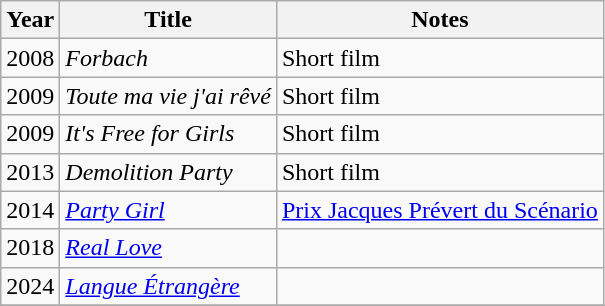<table class="wikitable sortable">
<tr>
<th>Year</th>
<th>Title</th>
<th class="unsortable">Notes</th>
</tr>
<tr>
<td>2008</td>
<td><em>Forbach</em></td>
<td>Short film</td>
</tr>
<tr>
<td>2009</td>
<td><em>Toute ma vie j'ai rêvé</em></td>
<td>Short film</td>
</tr>
<tr>
<td>2009</td>
<td><em>It's Free for Girls</em></td>
<td>Short film</td>
</tr>
<tr>
<td>2013</td>
<td><em>Demolition Party</em></td>
<td>Short film</td>
</tr>
<tr>
<td>2014</td>
<td><em><a href='#'>Party Girl</a></em></td>
<td><a href='#'>Prix Jacques Prévert du Scénario</a></td>
</tr>
<tr>
<td>2018</td>
<td><em><a href='#'>Real Love</a></em></td>
<td></td>
</tr>
<tr>
<td>2024</td>
<td><em><a href='#'>Langue Étrangère</a></em></td>
<td></td>
</tr>
<tr>
</tr>
</table>
